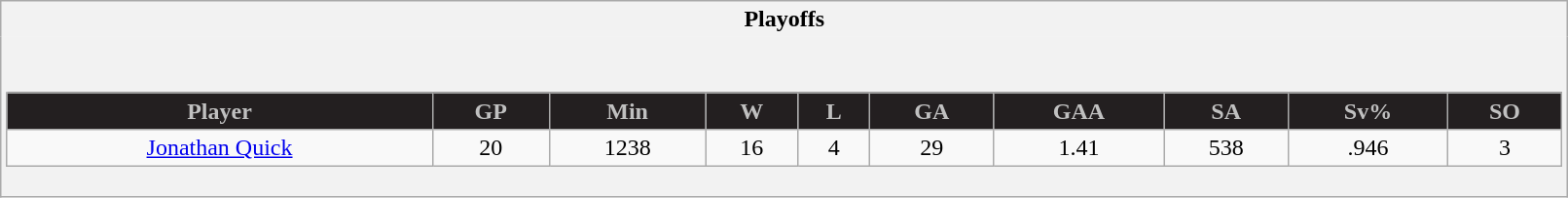<table class="wikitable"  style="width:85%;">
<tr>
<th style="border: 0;">Playoffs</th>
</tr>
<tr>
<td style="background: #f2f2f2; border: 0; text-align: center;"><br><table class="wikitable sortable" style="width:100%;">
<tr style="text-align:center; background:#ddd;">
<th style="background:#231F20; color:silver">Player</th>
<th style="background:#231F20; color:silver">GP</th>
<th style="background:#231F20; color:silver">Min</th>
<th style="background:#231F20; color:silver">W</th>
<th style="background:#231F20; color:silver">L</th>
<th style="background:#231F20; color:silver">GA</th>
<th style="background:#231F20; color:silver">GAA</th>
<th style="background:#231F20; color:silver">SA</th>
<th style="background:#231F20; color:silver">Sv%</th>
<th style="background:#231F20; color:silver">SO</th>
</tr>
<tr align=center>
<td><a href='#'>Jonathan Quick</a></td>
<td>20</td>
<td>1238</td>
<td>16</td>
<td>4</td>
<td>29</td>
<td>1.41</td>
<td>538</td>
<td>.946</td>
<td>3</td>
</tr>
</table>
</td>
</tr>
</table>
